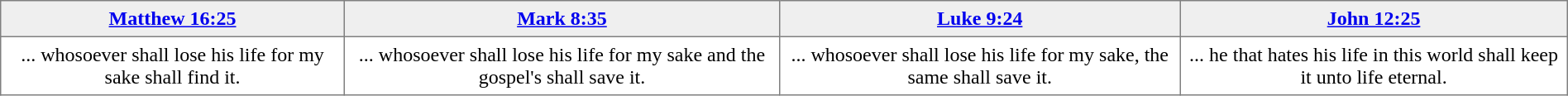<table style=border-collapse:collapse border=1 cellspacing=0 cellpadding=5>
<tr style="text-align:center; background:#efefef;">
<th><a href='#'>Matthew 16:25</a></th>
<th><a href='#'>Mark 8:35</a></th>
<th><a href='#'>Luke 9:24</a></th>
<th><a href='#'>John 12:25</a></th>
</tr>
<tr align=center>
<td>... whosoever shall lose his life for my sake shall find it.</td>
<td>... whosoever shall lose his life for my sake and the gospel's shall save it.</td>
<td>... whosoever shall lose his life for my sake, the same shall save it.</td>
<td>... he that hates his life in this world shall keep it unto life eternal.</td>
</tr>
</table>
